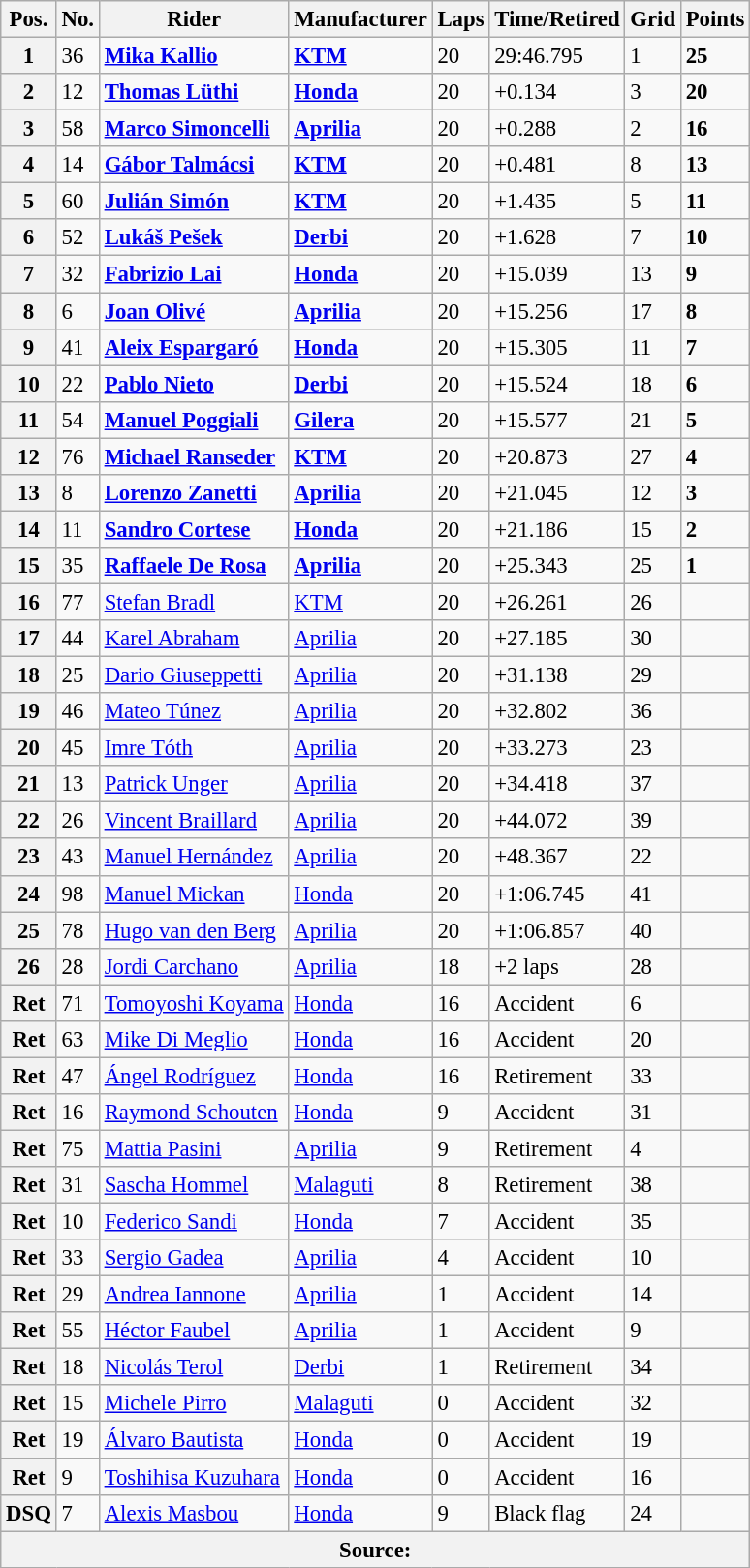<table class="wikitable" style="font-size: 95%;">
<tr>
<th>Pos.</th>
<th>No.</th>
<th>Rider</th>
<th>Manufacturer</th>
<th>Laps</th>
<th>Time/Retired</th>
<th>Grid</th>
<th>Points</th>
</tr>
<tr>
<th>1</th>
<td>36</td>
<td> <strong><a href='#'>Mika Kallio</a></strong></td>
<td><strong><a href='#'>KTM</a></strong></td>
<td>20</td>
<td>29:46.795</td>
<td>1</td>
<td><strong>25</strong></td>
</tr>
<tr>
<th>2</th>
<td>12</td>
<td> <strong><a href='#'>Thomas Lüthi</a></strong></td>
<td><strong><a href='#'>Honda</a></strong></td>
<td>20</td>
<td>+0.134</td>
<td>3</td>
<td><strong>20</strong></td>
</tr>
<tr>
<th>3</th>
<td>58</td>
<td> <strong><a href='#'>Marco Simoncelli</a></strong></td>
<td><strong><a href='#'>Aprilia</a></strong></td>
<td>20</td>
<td>+0.288</td>
<td>2</td>
<td><strong>16</strong></td>
</tr>
<tr>
<th>4</th>
<td>14</td>
<td> <strong><a href='#'>Gábor Talmácsi</a></strong></td>
<td><strong><a href='#'>KTM</a></strong></td>
<td>20</td>
<td>+0.481</td>
<td>8</td>
<td><strong>13</strong></td>
</tr>
<tr>
<th>5</th>
<td>60</td>
<td> <strong><a href='#'>Julián Simón</a></strong></td>
<td><strong><a href='#'>KTM</a></strong></td>
<td>20</td>
<td>+1.435</td>
<td>5</td>
<td><strong>11</strong></td>
</tr>
<tr>
<th>6</th>
<td>52</td>
<td> <strong><a href='#'>Lukáš Pešek</a></strong></td>
<td><strong><a href='#'>Derbi</a></strong></td>
<td>20</td>
<td>+1.628</td>
<td>7</td>
<td><strong>10</strong></td>
</tr>
<tr>
<th>7</th>
<td>32</td>
<td> <strong><a href='#'>Fabrizio Lai</a></strong></td>
<td><strong><a href='#'>Honda</a></strong></td>
<td>20</td>
<td>+15.039</td>
<td>13</td>
<td><strong>9</strong></td>
</tr>
<tr>
<th>8</th>
<td>6</td>
<td> <strong><a href='#'>Joan Olivé</a></strong></td>
<td><strong><a href='#'>Aprilia</a></strong></td>
<td>20</td>
<td>+15.256</td>
<td>17</td>
<td><strong>8</strong></td>
</tr>
<tr>
<th>9</th>
<td>41</td>
<td> <strong><a href='#'>Aleix Espargaró</a></strong></td>
<td><strong><a href='#'>Honda</a></strong></td>
<td>20</td>
<td>+15.305</td>
<td>11</td>
<td><strong>7</strong></td>
</tr>
<tr>
<th>10</th>
<td>22</td>
<td> <strong><a href='#'>Pablo Nieto</a></strong></td>
<td><strong><a href='#'>Derbi</a></strong></td>
<td>20</td>
<td>+15.524</td>
<td>18</td>
<td><strong>6</strong></td>
</tr>
<tr>
<th>11</th>
<td>54</td>
<td> <strong><a href='#'>Manuel Poggiali</a></strong></td>
<td><strong><a href='#'>Gilera</a></strong></td>
<td>20</td>
<td>+15.577</td>
<td>21</td>
<td><strong>5</strong></td>
</tr>
<tr>
<th>12</th>
<td>76</td>
<td> <strong><a href='#'>Michael Ranseder</a></strong></td>
<td><strong><a href='#'>KTM</a></strong></td>
<td>20</td>
<td>+20.873</td>
<td>27</td>
<td><strong>4</strong></td>
</tr>
<tr>
<th>13</th>
<td>8</td>
<td> <strong><a href='#'>Lorenzo Zanetti</a></strong></td>
<td><strong><a href='#'>Aprilia</a></strong></td>
<td>20</td>
<td>+21.045</td>
<td>12</td>
<td><strong>3</strong></td>
</tr>
<tr>
<th>14</th>
<td>11</td>
<td> <strong><a href='#'>Sandro Cortese</a></strong></td>
<td><strong><a href='#'>Honda</a></strong></td>
<td>20</td>
<td>+21.186</td>
<td>15</td>
<td><strong>2</strong></td>
</tr>
<tr>
<th>15</th>
<td>35</td>
<td> <strong><a href='#'>Raffaele De Rosa</a></strong></td>
<td><strong><a href='#'>Aprilia</a></strong></td>
<td>20</td>
<td>+25.343</td>
<td>25</td>
<td><strong>1</strong></td>
</tr>
<tr>
<th>16</th>
<td>77</td>
<td> <a href='#'>Stefan Bradl</a></td>
<td><a href='#'>KTM</a></td>
<td>20</td>
<td>+26.261</td>
<td>26</td>
<td></td>
</tr>
<tr>
<th>17</th>
<td>44</td>
<td> <a href='#'>Karel Abraham</a></td>
<td><a href='#'>Aprilia</a></td>
<td>20</td>
<td>+27.185</td>
<td>30</td>
<td></td>
</tr>
<tr>
<th>18</th>
<td>25</td>
<td> <a href='#'>Dario Giuseppetti</a></td>
<td><a href='#'>Aprilia</a></td>
<td>20</td>
<td>+31.138</td>
<td>29</td>
<td></td>
</tr>
<tr>
<th>19</th>
<td>46</td>
<td> <a href='#'>Mateo Túnez</a></td>
<td><a href='#'>Aprilia</a></td>
<td>20</td>
<td>+32.802</td>
<td>36</td>
<td></td>
</tr>
<tr>
<th>20</th>
<td>45</td>
<td> <a href='#'>Imre Tóth</a></td>
<td><a href='#'>Aprilia</a></td>
<td>20</td>
<td>+33.273</td>
<td>23</td>
<td></td>
</tr>
<tr>
<th>21</th>
<td>13</td>
<td> <a href='#'>Patrick Unger</a></td>
<td><a href='#'>Aprilia</a></td>
<td>20</td>
<td>+34.418</td>
<td>37</td>
<td></td>
</tr>
<tr>
<th>22</th>
<td>26</td>
<td> <a href='#'>Vincent Braillard</a></td>
<td><a href='#'>Aprilia</a></td>
<td>20</td>
<td>+44.072</td>
<td>39</td>
<td></td>
</tr>
<tr>
<th>23</th>
<td>43</td>
<td> <a href='#'>Manuel Hernández</a></td>
<td><a href='#'>Aprilia</a></td>
<td>20</td>
<td>+48.367</td>
<td>22</td>
<td></td>
</tr>
<tr>
<th>24</th>
<td>98</td>
<td> <a href='#'>Manuel Mickan</a></td>
<td><a href='#'>Honda</a></td>
<td>20</td>
<td>+1:06.745</td>
<td>41</td>
<td></td>
</tr>
<tr>
<th>25</th>
<td>78</td>
<td> <a href='#'>Hugo van den Berg</a></td>
<td><a href='#'>Aprilia</a></td>
<td>20</td>
<td>+1:06.857</td>
<td>40</td>
<td></td>
</tr>
<tr>
<th>26</th>
<td>28</td>
<td> <a href='#'>Jordi Carchano</a></td>
<td><a href='#'>Aprilia</a></td>
<td>18</td>
<td>+2 laps</td>
<td>28</td>
<td></td>
</tr>
<tr>
<th>Ret</th>
<td>71</td>
<td> <a href='#'>Tomoyoshi Koyama</a></td>
<td><a href='#'>Honda</a></td>
<td>16</td>
<td>Accident</td>
<td>6</td>
<td></td>
</tr>
<tr>
<th>Ret</th>
<td>63</td>
<td> <a href='#'>Mike Di Meglio</a></td>
<td><a href='#'>Honda</a></td>
<td>16</td>
<td>Accident</td>
<td>20</td>
<td></td>
</tr>
<tr>
<th>Ret</th>
<td>47</td>
<td> <a href='#'>Ángel Rodríguez</a></td>
<td><a href='#'>Honda</a></td>
<td>16</td>
<td>Retirement</td>
<td>33</td>
<td></td>
</tr>
<tr>
<th>Ret</th>
<td>16</td>
<td> <a href='#'>Raymond Schouten</a></td>
<td><a href='#'>Honda</a></td>
<td>9</td>
<td>Accident</td>
<td>31</td>
<td></td>
</tr>
<tr>
<th>Ret</th>
<td>75</td>
<td> <a href='#'>Mattia Pasini</a></td>
<td><a href='#'>Aprilia</a></td>
<td>9</td>
<td>Retirement</td>
<td>4</td>
<td></td>
</tr>
<tr>
<th>Ret</th>
<td>31</td>
<td> <a href='#'>Sascha Hommel</a></td>
<td><a href='#'>Malaguti</a></td>
<td>8</td>
<td>Retirement</td>
<td>38</td>
<td></td>
</tr>
<tr>
<th>Ret</th>
<td>10</td>
<td> <a href='#'>Federico Sandi</a></td>
<td><a href='#'>Honda</a></td>
<td>7</td>
<td>Accident</td>
<td>35</td>
<td></td>
</tr>
<tr>
<th>Ret</th>
<td>33</td>
<td> <a href='#'>Sergio Gadea</a></td>
<td><a href='#'>Aprilia</a></td>
<td>4</td>
<td>Accident</td>
<td>10</td>
<td></td>
</tr>
<tr>
<th>Ret</th>
<td>29</td>
<td> <a href='#'>Andrea Iannone</a></td>
<td><a href='#'>Aprilia</a></td>
<td>1</td>
<td>Accident</td>
<td>14</td>
<td></td>
</tr>
<tr>
<th>Ret</th>
<td>55</td>
<td> <a href='#'>Héctor Faubel</a></td>
<td><a href='#'>Aprilia</a></td>
<td>1</td>
<td>Accident</td>
<td>9</td>
<td></td>
</tr>
<tr>
<th>Ret</th>
<td>18</td>
<td> <a href='#'>Nicolás Terol</a></td>
<td><a href='#'>Derbi</a></td>
<td>1</td>
<td>Retirement</td>
<td>34</td>
<td></td>
</tr>
<tr>
<th>Ret</th>
<td>15</td>
<td> <a href='#'>Michele Pirro</a></td>
<td><a href='#'>Malaguti</a></td>
<td>0</td>
<td>Accident</td>
<td>32</td>
<td></td>
</tr>
<tr>
<th>Ret</th>
<td>19</td>
<td> <a href='#'>Álvaro Bautista</a></td>
<td><a href='#'>Honda</a></td>
<td>0</td>
<td>Accident</td>
<td>19</td>
<td></td>
</tr>
<tr>
<th>Ret</th>
<td>9</td>
<td> <a href='#'>Toshihisa Kuzuhara</a></td>
<td><a href='#'>Honda</a></td>
<td>0</td>
<td>Accident</td>
<td>16</td>
<td></td>
</tr>
<tr>
<th>DSQ</th>
<td>7</td>
<td> <a href='#'>Alexis Masbou</a></td>
<td><a href='#'>Honda</a></td>
<td>9</td>
<td>Black flag</td>
<td>24</td>
<td></td>
</tr>
<tr>
<th colspan=8>Source: </th>
</tr>
</table>
